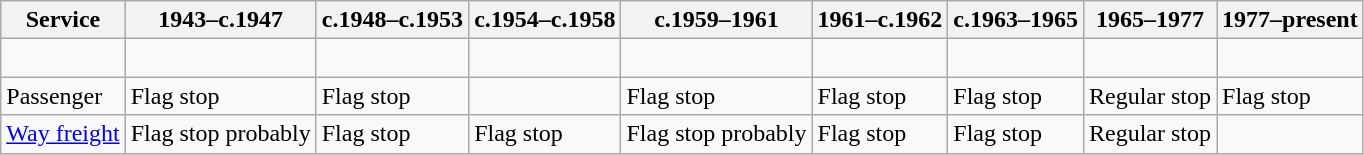<table class="wikitable">
<tr>
<th>Service</th>
<th>1943–c.1947</th>
<th>c.1948–c.1953</th>
<th>c.1954–c.1958</th>
<th>c.1959–1961</th>
<th>1961–c.1962</th>
<th>c.1963–1965</th>
<th>1965–1977</th>
<th>1977–present</th>
</tr>
<tr>
<td></td>
<td></td>
<td></td>
<td></td>
<td></td>
<td></td>
<td></td>
<td><br></td>
<td><br></td>
</tr>
<tr>
<td>Passenger</td>
<td>Flag stop</td>
<td>Flag stop</td>
<td></td>
<td>Flag stop</td>
<td>Flag stop</td>
<td>Flag stop</td>
<td>Regular stop</td>
<td>Flag stop</td>
</tr>
<tr>
<td><a href='#'>Way freight</a></td>
<td>Flag stop probably</td>
<td>Flag stop</td>
<td>Flag stop</td>
<td>Flag stop probably</td>
<td>Flag stop</td>
<td>Flag stop</td>
<td>Regular stop</td>
<td></td>
</tr>
</table>
